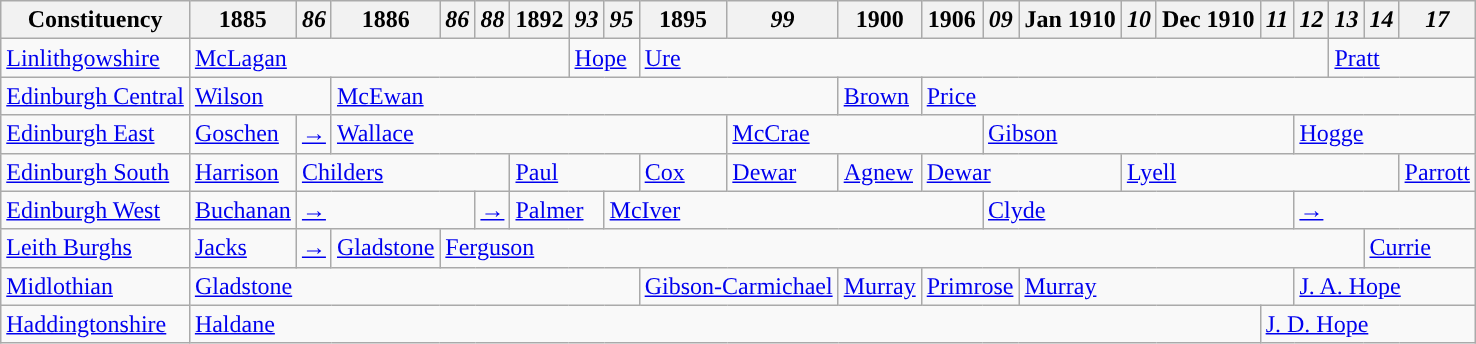<table class="wikitable">
<tr>
<th>Constituency</th>
<th>1885</th>
<th><em>86</em></th>
<th>1886</th>
<th><em>86</em></th>
<th><em>88</em></th>
<th>1892</th>
<th><em>93</em></th>
<th><em>95</em></th>
<th>1895</th>
<th><em>99</em></th>
<th>1900</th>
<th>1906</th>
<th><em>09</em></th>
<th>Jan 1910</th>
<th><em>10</em></th>
<th>Dec 1910</th>
<th><em>11</em></th>
<th><em>12</em></th>
<th><em>13</em></th>
<th><em>14</em></th>
<th><em>17</em></th>
</tr>
<tr>
<td><a href='#'>Linlithgowshire</a></td>
<td colspan="6"><a href='#'>McLagan</a></td>
<td colspan="2"><a href='#'>Hope</a></td>
<td colspan="10"><a href='#'>Ure</a></td>
<td colspan="3"><a href='#'>Pratt</a></td>
</tr>
<tr>
<td><a href='#'>Edinburgh Central</a></td>
<td colspan="2"><a href='#'>Wilson</a></td>
<td colspan="8"><a href='#'>McEwan</a></td>
<td><a href='#'>Brown</a></td>
<td colspan="10"><a href='#'>Price</a></td>
</tr>
<tr>
<td><a href='#'>Edinburgh East</a></td>
<td bgcolor=><a href='#'>Goschen</a></td>
<td bgcolor=><a href='#'>→</a></td>
<td colspan="7"><a href='#'>Wallace</a></td>
<td colspan="3"><a href='#'>McCrae</a></td>
<td colspan="5"><a href='#'>Gibson</a></td>
<td colspan="4"><a href='#'>Hogge</a></td>
</tr>
<tr>
<td><a href='#'>Edinburgh South</a></td>
<td bgcolor=><a href='#'>Harrison</a></td>
<td colspan="4"><a href='#'>Childers</a></td>
<td colspan="3"><a href='#'>Paul</a></td>
<td bgcolor=><a href='#'>Cox</a></td>
<td><a href='#'>Dewar</a></td>
<td bgcolor=><a href='#'>Agnew</a></td>
<td colspan="3"><a href='#'>Dewar</a></td>
<td colspan="6"><a href='#'>Lyell</a></td>
<td><a href='#'>Parrott</a></td>
</tr>
<tr>
<td><a href='#'>Edinburgh West</a></td>
<td bgcolor=><a href='#'>Buchanan</a></td>
<td colspan="3" bgcolor=><a href='#'>→</a></td>
<td bgcolor=><a href='#'>→</a></td>
<td colspan="2"><a href='#'>Palmer</a></td>
<td colspan="5" bgcolor=><a href='#'>McIver</a></td>
<td colspan="5" bgcolor=><a href='#'>Clyde</a></td>
<td colspan="4"><a href='#'>→</a></td>
</tr>
<tr>
<td><a href='#'>Leith Burghs</a></td>
<td bgcolor=><a href='#'>Jacks</a></td>
<td bgcolor=><a href='#'>→</a></td>
<td><a href='#'>Gladstone</a></td>
<td colspan="16" bgcolor=><a href='#'>Ferguson</a></td>
<td colspan="2"><a href='#'>Currie</a></td>
</tr>
<tr>
<td><a href='#'>Midlothian</a></td>
<td colspan="8"><a href='#'>Gladstone</a></td>
<td colspan="2"><a href='#'>Gibson-Carmichael</a></td>
<td><a href='#'>Murray</a></td>
<td colspan="2"><a href='#'>Primrose</a></td>
<td colspan="4"><a href='#'>Murray</a></td>
<td colspan="4"><a href='#'>J. A. Hope</a></td>
</tr>
<tr>
<td><a href='#'>Haddingtonshire</a></td>
<td colspan="16"><a href='#'>Haldane</a></td>
<td colspan="5"><a href='#'>J. D. Hope</a></td>
</tr>
</table>
